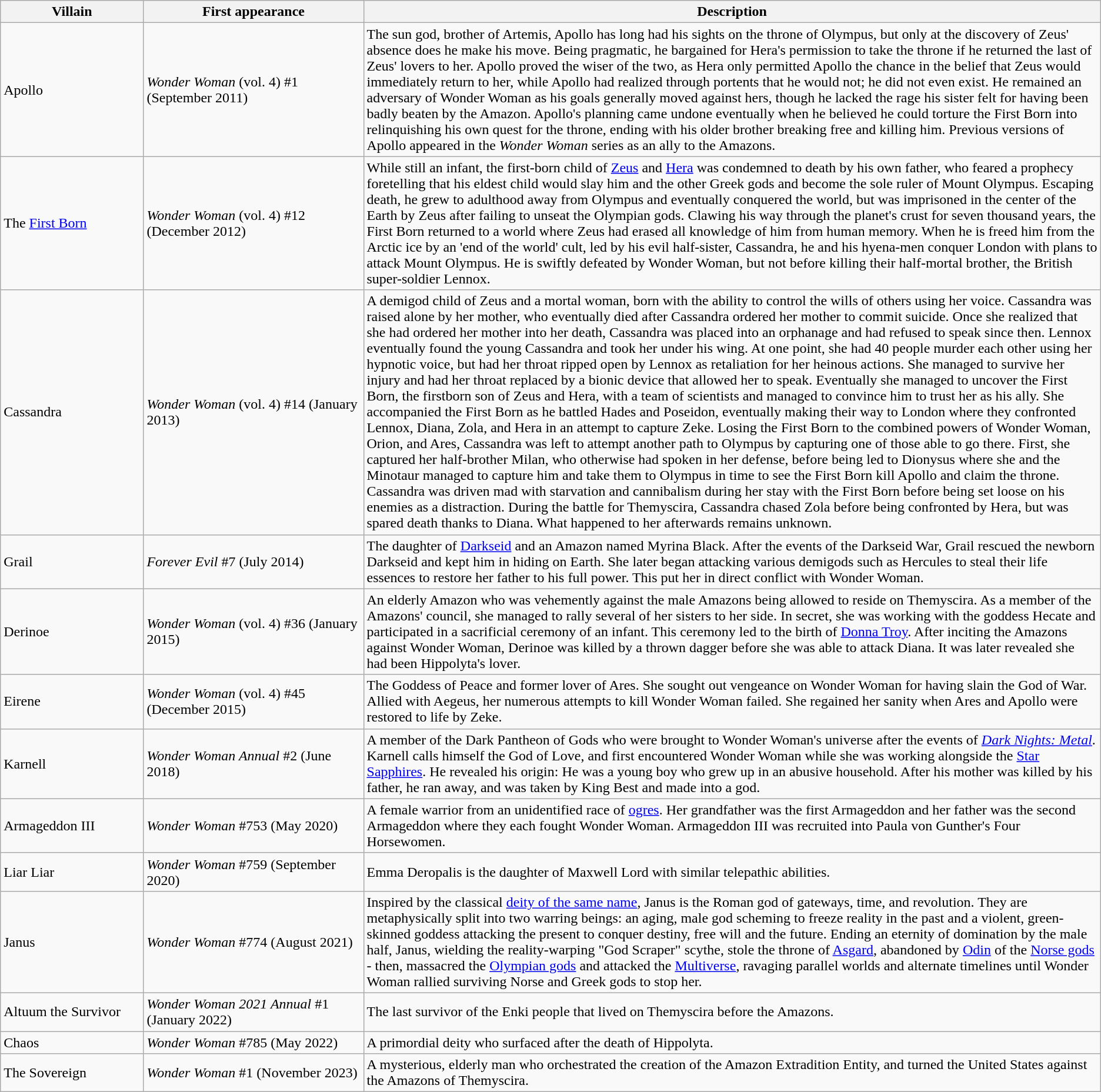<table class="wikitable">
<tr>
<th width="13%">Villain</th>
<th width="20%">First appearance</th>
<th width="67%">Description</th>
</tr>
<tr>
<td>Apollo</td>
<td><em>Wonder Woman</em> (vol. 4) #1 (September 2011)</td>
<td>The sun god, brother of Artemis, Apollo has long had his sights on the throne of Olympus, but only at the discovery of Zeus' absence does he make his move. Being pragmatic, he bargained for Hera's permission to take the throne if he returned the last of Zeus' lovers to her. Apollo proved the wiser of the two, as Hera only permitted Apollo the chance in the belief that Zeus would immediately return to her, while Apollo had realized through portents that he would not; he did not even exist. He remained an adversary of Wonder Woman as his goals generally moved against hers, though he lacked the rage his sister felt for having been badly beaten by the Amazon. Apollo's planning came undone eventually when he believed he could torture the First Born into relinquishing his own quest for the throne, ending with his older brother breaking free and killing him. Previous versions of Apollo appeared in the <em>Wonder Woman</em> series as an ally to the Amazons.</td>
</tr>
<tr>
<td>The <a href='#'>First Born</a></td>
<td><em>Wonder Woman</em> (vol. 4) #12 (December 2012)</td>
<td>While still an infant, the first-born child of <a href='#'>Zeus</a> and <a href='#'>Hera</a> was condemned to death by his own father, who feared a prophecy foretelling that his eldest child would slay him and the other Greek gods and become the sole ruler of Mount Olympus. Escaping death, he grew to adulthood away from Olympus and eventually conquered the world, but was imprisoned in the center of the Earth by Zeus after failing to unseat the Olympian gods. Clawing his way through the planet's crust for seven thousand years, the First Born returned to a world where Zeus had erased all knowledge of him from human memory. When he is freed him from the Arctic ice by an 'end of the world' cult, led by his evil half-sister, Cassandra, he and his hyena-men conquer London with plans to attack Mount Olympus. He is swiftly defeated by Wonder Woman, but not before killing their half-mortal brother, the British super-soldier Lennox.</td>
</tr>
<tr>
<td>Cassandra</td>
<td><em>Wonder Woman</em> (vol. 4) #14 (January 2013)</td>
<td>A demigod child of Zeus and a mortal woman, born with the ability to control the wills of others using her voice. Cassandra was raised alone by her mother, who eventually died after Cassandra ordered her mother to commit suicide. Once she realized that she had ordered her mother into her death, Cassandra was placed into an orphanage and had refused to speak since then. Lennox eventually found the young Cassandra and took her under his wing. At one point, she had 40 people murder each other using her hypnotic voice, but had her throat ripped open by Lennox as retaliation for her heinous actions. She managed to survive her injury and had her throat replaced by a bionic device that allowed her to speak. Eventually she managed to uncover the First Born, the firstborn son of Zeus and Hera, with a team of scientists and managed to convince him to trust her as his ally. She accompanied the First Born as he battled Hades and Poseidon, eventually making their way to London where they confronted Lennox, Diana, Zola, and Hera in an attempt to capture Zeke. Losing the First Born to the combined powers of Wonder Woman, Orion, and Ares, Cassandra was left to attempt another path to Olympus by capturing one of those able to go there. First, she captured her half-brother Milan, who otherwise had spoken in her defense, before being led to Dionysus where she and the Minotaur managed to capture him and take them to Olympus in time to see the First Born kill Apollo and claim the throne. Cassandra was driven mad with starvation and cannibalism during her stay with the First Born before being set loose on his enemies as a distraction. During the battle for Themyscira, Cassandra chased Zola before being confronted by Hera, but was spared death thanks to Diana. What happened to her afterwards remains unknown.</td>
</tr>
<tr>
<td>Grail</td>
<td><em>Forever Evil</em> #7 (July 2014)</td>
<td>The daughter of <a href='#'>Darkseid</a> and an Amazon named Myrina Black. After the events of the Darkseid War, Grail rescued the newborn Darkseid and kept him in hiding on Earth. She later began attacking various demigods such as Hercules to steal their life essences to restore her father to his full power. This put her in direct conflict with Wonder Woman.</td>
</tr>
<tr>
<td>Derinoe</td>
<td><em>Wonder Woman</em> (vol. 4) #36 (January 2015)</td>
<td>An elderly Amazon who was vehemently against the male Amazons being allowed to reside on Themyscira. As a member of the Amazons' council, she managed to rally several of her sisters to her side. In secret, she was working with the goddess Hecate and participated in a sacrificial ceremony of an infant. This ceremony led to the birth of <a href='#'>Donna Troy</a>. After inciting the Amazons against Wonder Woman, Derinoe was killed by a thrown dagger before she was able to attack Diana. It was later revealed she had been Hippolyta's lover.</td>
</tr>
<tr>
<td>Eirene</td>
<td><em>Wonder Woman</em> (vol. 4) #45 (December 2015)</td>
<td>The Goddess of Peace and former lover of Ares. She sought out vengeance on Wonder Woman for having slain the God of War. Allied with Aegeus, her numerous attempts to kill Wonder Woman failed. She regained her sanity when Ares and Apollo were restored to life by Zeke.</td>
</tr>
<tr>
<td>Karnell</td>
<td><em>Wonder Woman Annual</em> #2 (June 2018)</td>
<td>A member of the Dark Pantheon of Gods who were brought to Wonder Woman's universe after the events of <em><a href='#'>Dark Nights: Metal</a></em>. Karnell calls himself the God of Love, and first encountered Wonder Woman while she was working alongside the <a href='#'>Star Sapphires</a>. He revealed his origin: He was a young boy who grew up in an abusive household. After his mother was killed by his father, he ran away, and was taken by King Best and made into a god.</td>
</tr>
<tr>
<td>Armageddon III</td>
<td><em>Wonder Woman</em> #753 (May 2020)</td>
<td>A female warrior from an unidentified race of <a href='#'>ogres</a>. Her grandfather was the first Armageddon and her father was the second Armageddon where they each fought Wonder Woman. Armageddon III was recruited into Paula von Gunther's Four Horsewomen.</td>
</tr>
<tr>
<td>Liar Liar</td>
<td><em>Wonder Woman</em> #759 (September 2020)</td>
<td>Emma Deropalis is the daughter of Maxwell Lord with similar telepathic abilities.</td>
</tr>
<tr>
<td>Janus</td>
<td><em>Wonder Woman</em> #774 (August 2021)</td>
<td>Inspired by the classical <a href='#'>deity of the same name</a>, Janus is the Roman god of gateways, time, and revolution. They are metaphysically split into two warring beings: an aging, male god scheming to freeze reality in the past and a violent, green-skinned goddess attacking the present to conquer destiny, free will and the future. Ending an eternity of domination by the male half, Janus, wielding the reality-warping "God Scraper" scythe, stole the throne of <a href='#'>Asgard</a>, abandoned by <a href='#'>Odin</a> of the <a href='#'>Norse gods</a> - then, massacred the <a href='#'>Olympian gods</a> and attacked the <a href='#'>Multiverse</a>, ravaging parallel worlds and alternate timelines until Wonder Woman rallied surviving Norse and Greek gods to stop her.</td>
</tr>
<tr>
<td>Altuum the Survivor</td>
<td><em>Wonder Woman 2021 Annual</em> #1 (January 2022)</td>
<td>The last survivor of the Enki people that lived on Themyscira before the Amazons.</td>
</tr>
<tr>
<td>Chaos</td>
<td><em>Wonder Woman</em> #785 (May 2022)</td>
<td>A primordial deity who surfaced after the death of Hippolyta.</td>
</tr>
<tr>
<td>The Sovereign</td>
<td><em>Wonder Woman</em> #1 (November 2023)</td>
<td>A mysterious, elderly man who orchestrated the creation of the Amazon Extradition Entity, and turned the United States against the Amazons of Themyscira.</td>
</tr>
</table>
